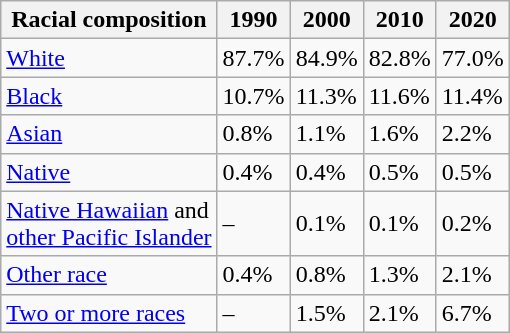<table class="wikitable sortable collapsible">
<tr>
<th>Racial composition</th>
<th>1990</th>
<th>2000</th>
<th>2010</th>
<th>2020</th>
</tr>
<tr>
<td><a href='#'>White</a></td>
<td>87.7%</td>
<td>84.9%</td>
<td>82.8%</td>
<td>77.0%</td>
</tr>
<tr>
<td><a href='#'>Black</a></td>
<td>10.7%</td>
<td>11.3%</td>
<td>11.6%</td>
<td>11.4%</td>
</tr>
<tr>
<td><a href='#'>Asian</a></td>
<td>0.8%</td>
<td>1.1%</td>
<td>1.6%</td>
<td>2.2%</td>
</tr>
<tr>
<td><a href='#'>Native</a></td>
<td>0.4%</td>
<td>0.4%</td>
<td>0.5%</td>
<td>0.5%</td>
</tr>
<tr>
<td><a href='#'>Native Hawaiian</a> and<br><a href='#'>other Pacific Islander</a></td>
<td>–</td>
<td>0.1%</td>
<td>0.1%</td>
<td>0.2%</td>
</tr>
<tr>
<td><a href='#'>Other race</a></td>
<td>0.4%</td>
<td>0.8%</td>
<td>1.3%</td>
<td>2.1%</td>
</tr>
<tr>
<td><a href='#'>Two or more races</a></td>
<td>–</td>
<td>1.5%</td>
<td>2.1%</td>
<td>6.7%</td>
</tr>
</table>
